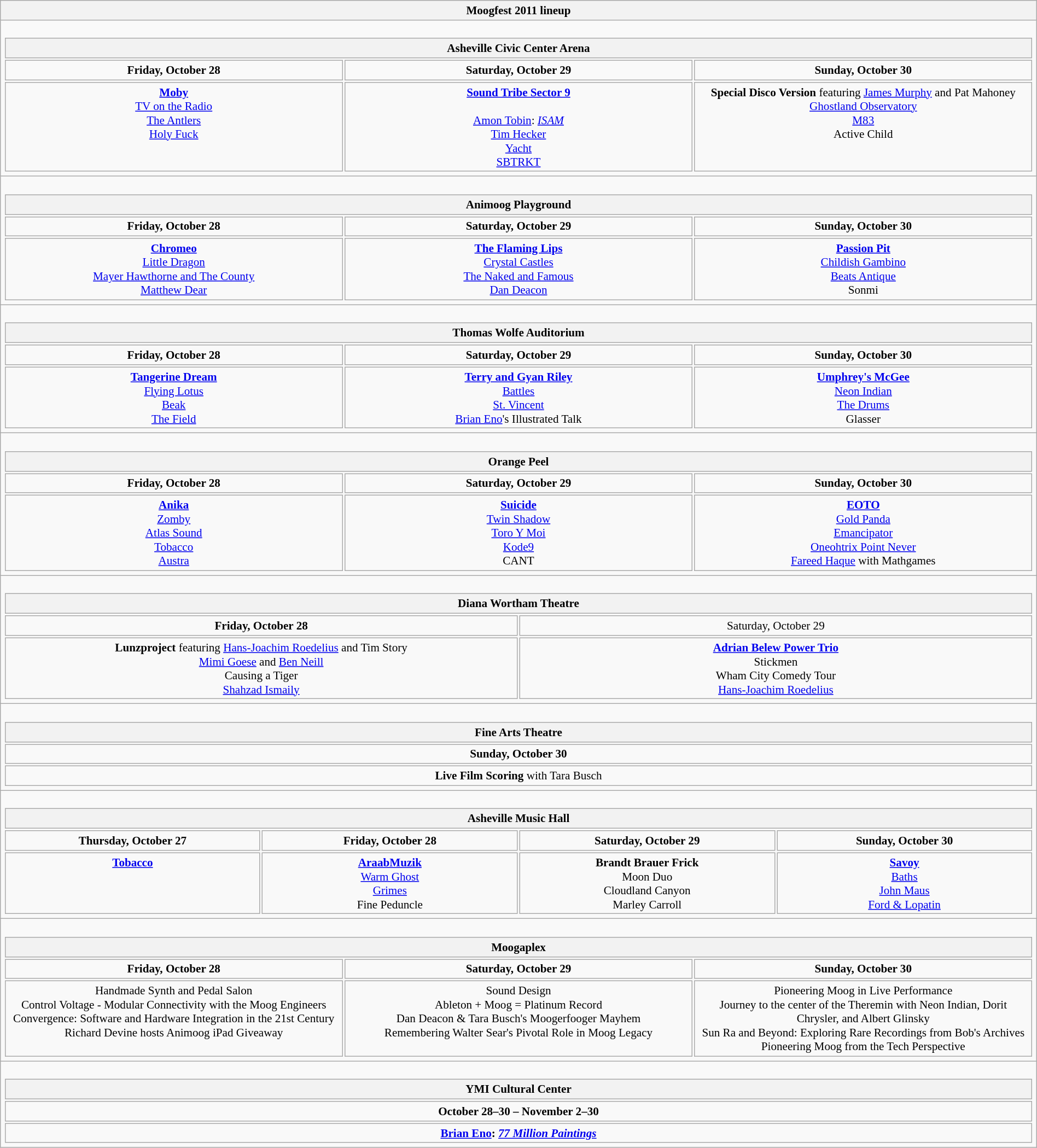<table class="wikitable" style="width:100%; font-size:88%">
<tr>
<th>Moogfest 2011 lineup</th>
</tr>
<tr>
<td><br><table class="collapsible collapsed" style="width:100%; text-align:center">
<tr>
<th colspan=3>Asheville Civic Center Arena</th>
</tr>
<tr style="vertical-align:top">
<td style="width:33%; font-weight:bold">Friday, October 28</td>
<td style="width:34%; font-weight:bold">Saturday, October 29</td>
<td style="width:33%; font-weight:bold">Sunday, October 30</td>
</tr>
<tr style="vertical-align:top">
<td><strong><a href='#'>Moby</a></strong><br><a href='#'>TV on the Radio</a><br><a href='#'>The Antlers</a><br><a href='#'>Holy Fuck</a></td>
<td><strong><a href='#'>Sound Tribe Sector 9</a></strong><br><br><a href='#'>Amon Tobin</a>: <em><a href='#'>ISAM</a></em><br><a href='#'>Tim Hecker</a><br><a href='#'>Yacht</a><br><a href='#'>SBTRKT</a></td>
<td><strong>Special Disco Version</strong> featuring <a href='#'>James Murphy</a> and Pat Mahoney<br><a href='#'>Ghostland Observatory</a><br><a href='#'>M83</a><br>Active Child</td>
</tr>
</table>
</td>
</tr>
<tr>
<td><br><table class="collapsible collapsed" style="width:100%; text-align:center">
<tr>
<th colspan=3>Animoog Playground</th>
</tr>
<tr style="vertical-align:top">
<td style="width:33%; font-weight:bold">Friday, October 28</td>
<td style="width:34%; font-weight:bold">Saturday, October 29</td>
<td style="width:33%; font-weight:bold">Sunday, October 30</td>
</tr>
<tr style="vertical-align:top">
<td><strong><a href='#'>Chromeo</a></strong><br><span><a href='#'>Little Dragon</a></span> <br><a href='#'>Mayer Hawthorne and The County</a><br><a href='#'>Matthew Dear</a></td>
<td><strong><a href='#'>The Flaming Lips</a></strong><br><a href='#'>Crystal Castles</a><br><a href='#'>The Naked and Famous</a><br><a href='#'>Dan Deacon</a></td>
<td><strong><a href='#'>Passion Pit</a></strong><br><a href='#'>Childish Gambino</a><br><a href='#'>Beats Antique</a><br>Sonmi</td>
</tr>
</table>
</td>
</tr>
<tr>
<td><br><table class="collapsible collapsed" style="width:100%; text-align:center">
<tr>
<th colspan=3>Thomas Wolfe Auditorium</th>
</tr>
<tr style="vertical-align:top">
<td style="width:33%; font-weight:bold">Friday, October 28</td>
<td style="width:34%; font-weight:bold">Saturday, October 29</td>
<td style="width:33%; font-weight:bold">Sunday, October 30</td>
</tr>
<tr style="vertical-align:top">
<td><strong><a href='#'>Tangerine Dream</a></strong><br><a href='#'>Flying Lotus</a><br><a href='#'>Beak</a><br><a href='#'>The Field</a></td>
<td><strong><a href='#'>Terry and Gyan Riley</a></strong><br><a href='#'>Battles</a><br><a href='#'>St. Vincent</a><br><a href='#'>Brian Eno</a>'s Illustrated Talk</td>
<td><strong><a href='#'>Umphrey's McGee</a></strong><br><a href='#'>Neon Indian</a><br><a href='#'>The Drums</a><br><span>Glasser</span> </td>
</tr>
</table>
</td>
</tr>
<tr>
<td><br><table class="collapsible collapsed" style="width:100%; text-align:center">
<tr>
<th colspan=3>Orange Peel</th>
</tr>
<tr style="vertical-align:top">
<td style="width:33%; font-weight:bold">Friday, October 28</td>
<td style="width:34%; font-weight:bold">Saturday, October 29</td>
<td style="width:33%; font-weight:bold">Sunday, October 30</td>
</tr>
<tr style="vertical-align:top">
<td><strong><a href='#'>Anika</a></strong><br><a href='#'>Zomby</a><br><a href='#'>Atlas Sound</a><br><a href='#'>Tobacco</a><br><a href='#'>Austra</a></td>
<td><strong><a href='#'>Suicide</a></strong><br><a href='#'>Twin Shadow</a><br><a href='#'>Toro Y Moi</a><br><a href='#'>Kode9</a><br>CANT</td>
<td><strong><a href='#'>EOTO</a></strong><br><a href='#'>Gold Panda</a><br><a href='#'>Emancipator</a><br><a href='#'>Oneohtrix Point Never</a><br><a href='#'>Fareed Haque</a> with Mathgames</td>
</tr>
</table>
</td>
</tr>
<tr>
<td><br><table class="collapsible collapsed" style="width:100%; text-align:center">
<tr>
<th colspan=2>Diana Wortham Theatre</th>
</tr>
<tr style="vertical-align:top">
<td style="width:50%; font-weight:bold">Friday, October 28<br><td>Saturday, October 29</td>
</tr>
<tr style="vertical-align:top">
<td><strong>Lunzproject</strong> featuring <a href='#'>Hans-Joachim Roedelius</a> and Tim Story<br><a href='#'>Mimi Goese</a> and <a href='#'>Ben Neill</a><br>Causing a Tiger<br><a href='#'>Shahzad Ismaily</a></td>
<td><strong><a href='#'>Adrian Belew Power Trio</a></strong><br>Stickmen<br>Wham City Comedy Tour<br><a href='#'>Hans-Joachim Roedelius</a></td>
</tr>
</table>
</td>
</tr>
<tr>
<td><br><table class="collapsible collapsed" style="width:100%; text-align:center">
<tr>
<th colspan=1>Fine Arts Theatre</th>
</tr>
<tr style="vertical-align:top">
<td style="width:100%; font-weight:bold">Sunday, October 30</td>
</tr>
<tr style="vertical-align:top">
<td><strong>Live Film Scoring</strong> with Tara Busch</td>
</tr>
</table>
</td>
</tr>
<tr>
<td><br><table class="collapsible collapsed" style="width:100%; text-align:center">
<tr>
<th colspan=4>Asheville Music Hall</th>
</tr>
<tr style="vertical-align:top">
<td style="width:25%; font-weight:bold">Thursday, October 27</td>
<td style="width:25%; font-weight:bold">Friday, October 28</td>
<td style="width:25%; font-weight:bold">Saturday, October 29</td>
<td style="width:25%; font-weight:bold">Sunday, October 30</td>
</tr>
<tr style="vertical-align:top">
<td><strong><a href='#'>Tobacco</a></strong></td>
<td><strong><a href='#'>AraabMuzik</a></strong><br><a href='#'>Warm Ghost</a><br><a href='#'>Grimes</a><br>Fine Peduncle</td>
<td><strong>Brandt Brauer Frick</strong><br>Moon Duo<br>Cloudland Canyon<br>Marley Carroll</td>
<td><strong><a href='#'>Savoy</a></strong><br><a href='#'>Baths</a><br><a href='#'>John Maus</a><br><a href='#'>Ford & Lopatin</a></td>
</tr>
</table>
</td>
</tr>
<tr>
<td><br><table class="collapsible collapsed" style="width:100%; text-align:center">
<tr>
<th colspan=3>Moogaplex</th>
</tr>
<tr style="vertical-align:top">
<td style="width:33%; font-weight:bold">Friday, October 28</td>
<td style="width:34%; font-weight:bold">Saturday, October 29</td>
<td style="width:33%; font-weight:bold">Sunday, October 30</td>
</tr>
<tr style="vertical-align:top">
<td>Handmade Synth and Pedal Salon<br>Control Voltage - Modular Connectivity with the Moog Engineers<br>Convergence: Software and Hardware Integration in the 21st Century<br>Richard Devine hosts Animoog iPad Giveaway</td>
<td>Sound Design<br>Ableton + Moog = Platinum Record<br>Dan Deacon & Tara Busch's Moogerfooger Mayhem<br>Remembering Walter Sear's Pivotal Role in Moog Legacy</td>
<td>Pioneering Moog in Live Performance<br>Journey to the center of the Theremin with Neon Indian, Dorit Chrysler, and Albert Glinsky<br>Sun Ra and Beyond: Exploring Rare Recordings from Bob's Archives<br>Pioneering Moog from the Tech Perspective</td>
</tr>
</table>
</td>
</tr>
<tr>
<td><br><table class="collapsible collapsed" style="width:100%; text-align:center">
<tr>
<th colspan=1>YMI Cultural Center</th>
</tr>
<tr style="vertical-align:top">
<td style="width:100%; font-weight:bold">October 28–30 – November 2–30</td>
</tr>
<tr style="vertical-align:top">
<td><strong><a href='#'>Brian Eno</a>: <em><a href='#'>77 Million Paintings</a><strong><em></td>
</tr>
</table>
</td>
</tr>
</table>
